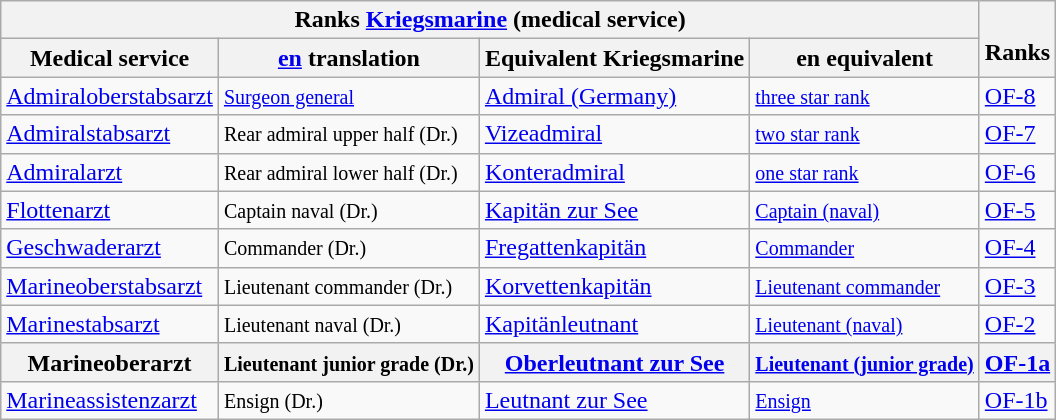<table class="wikitable">
<tr>
<th colspan="4">Ranks <a href='#'>Kriegsmarine</a> (medical service)</th>
<th rowspan="2"><br>Ranks</th>
</tr>
<tr align="center">
<th>Medical service</th>
<th><a href='#'>en</a> translation</th>
<th>Equivalent Kriegsmarine</th>
<th>en equivalent</th>
</tr>
<tr>
<td><a href='#'>Admiraloberstabsarzt</a></td>
<td><small><a href='#'>Surgeon general</a></small></td>
<td><a href='#'>Admiral (Germany)</a></td>
<td><small><a href='#'>three star rank</a></small></td>
<td><a href='#'>OF-8</a></td>
</tr>
<tr>
<td><a href='#'>Admiralstabsarzt</a></td>
<td><small>Rear admiral upper half (Dr.)</small></td>
<td><a href='#'>Vizeadmiral</a></td>
<td><small><a href='#'>two star rank</a></small></td>
<td><a href='#'>OF-7</a></td>
</tr>
<tr>
<td><a href='#'>Admiralarzt</a></td>
<td><small>Rear admiral lower half (Dr.)</small></td>
<td><a href='#'>Konteradmiral</a></td>
<td><small><a href='#'>one star rank</a></small></td>
<td><a href='#'>OF-6</a></td>
</tr>
<tr>
<td><a href='#'>Flottenarzt</a></td>
<td><small>Captain naval (Dr.)</small></td>
<td><a href='#'>Kapitän zur See</a></td>
<td><small><a href='#'>Captain (naval)</a></small></td>
<td><a href='#'>OF-5</a></td>
</tr>
<tr>
<td><a href='#'>Geschwaderarzt</a></td>
<td><small>Commander (Dr.)</small></td>
<td><a href='#'>Fregattenkapitän</a></td>
<td><small><a href='#'>Commander</a></small></td>
<td><a href='#'>OF-4</a></td>
</tr>
<tr>
<td><a href='#'>Marineoberstabsarzt</a></td>
<td><small>Lieutenant commander (Dr.)</small></td>
<td><a href='#'>Korvettenkapitän</a></td>
<td><small><a href='#'>Lieutenant commander</a></small></td>
<td><a href='#'>OF-3</a></td>
</tr>
<tr>
<td><a href='#'>Marinestabsarzt</a></td>
<td><small>Lieutenant naval (Dr.)</small></td>
<td><a href='#'>Kapitänleutnant</a></td>
<td><small><a href='#'>Lieutenant (naval)</a></small></td>
<td><a href='#'>OF-2</a></td>
</tr>
<tr>
<th><span><strong>Marineoberarzt</strong></span></th>
<th><small> Lieutenant junior grade (Dr.)</small></th>
<th><a href='#'>Oberleutnant zur See</a></th>
<th><small><a href='#'>Lieutenant (junior grade)</a></small></th>
<th><a href='#'>OF-1a</a></th>
</tr>
<tr>
<td><a href='#'>Marineassistenzarzt</a></td>
<td><small>Ensign (Dr.)</small></td>
<td><a href='#'>Leutnant zur See</a></td>
<td><small><a href='#'>Ensign</a></small></td>
<td><a href='#'>OF-1b</a></td>
</tr>
</table>
